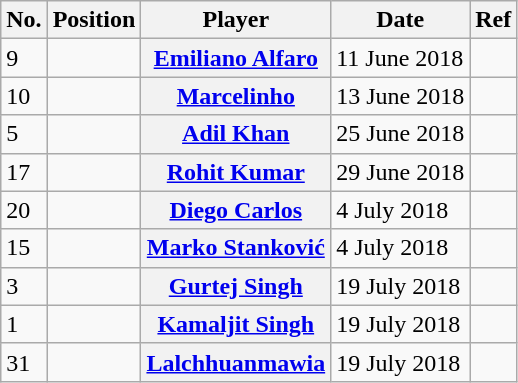<table class="wikitable plainrowheaders" style="text-align:center; text-align:left">
<tr>
<th>No.</th>
<th scope="col">Position</th>
<th scope="col">Player</th>
<th scope="col">Date</th>
<th scope="col">Ref</th>
</tr>
<tr>
<td>9</td>
<td></td>
<th scope="row"> <a href='#'>Emiliano Alfaro</a></th>
<td>11 June 2018</td>
<td></td>
</tr>
<tr>
<td>10</td>
<td></td>
<th scope="row"> <a href='#'>Marcelinho</a></th>
<td>13 June 2018</td>
<td></td>
</tr>
<tr>
<td>5</td>
<td></td>
<th scope="row"> <a href='#'>Adil Khan</a></th>
<td>25 June 2018</td>
<td></td>
</tr>
<tr>
<td>17</td>
<td></td>
<th scope="row"> <a href='#'>Rohit Kumar</a></th>
<td>29 June 2018</td>
<td></td>
</tr>
<tr>
<td>20</td>
<td></td>
<th scope="row"> <a href='#'>Diego Carlos</a></th>
<td>4 July 2018</td>
<td></td>
</tr>
<tr>
<td>15</td>
<td></td>
<th scope="row"> <a href='#'>Marko Stanković</a></th>
<td>4 July 2018</td>
<td></td>
</tr>
<tr>
<td>3</td>
<td></td>
<th scope="row"> <a href='#'>Gurtej Singh</a></th>
<td>19 July 2018</td>
<td></td>
</tr>
<tr>
<td>1</td>
<td></td>
<th scope="row"> <a href='#'>Kamaljit Singh</a></th>
<td>19 July 2018</td>
<td></td>
</tr>
<tr>
<td>31</td>
<td></td>
<th scope="row"> <a href='#'>Lalchhuanmawia</a></th>
<td>19 July 2018</td>
<td></td>
</tr>
</table>
